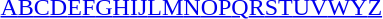<table id="toc" class="toc" summary="Class">
<tr>
<th></th>
</tr>
<tr>
<td style="text-align:center;"><a href='#'>A</a><a href='#'>B</a><a href='#'>C</a><a href='#'>D</a><a href='#'>E</a><a href='#'>F</a><a href='#'>G</a><a href='#'>H</a><a href='#'>I</a><a href='#'>J</a><a href='#'>L</a><a href='#'>M</a><a href='#'>N</a><a href='#'>O</a><a href='#'>P</a><a href='#'>Q</a><a href='#'>R</a><a href='#'>S</a><a href='#'>T</a><a href='#'>U</a><a href='#'>V</a><a href='#'>W</a><a href='#'>Y</a><a href='#'>Z</a></td>
</tr>
</table>
